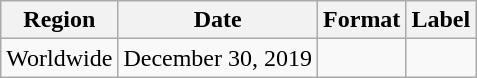<table class = "wikitable plainrowheaders">
<tr>
<th>Region</th>
<th>Date</th>
<th>Format</th>
<th>Label</th>
</tr>
<tr>
<td>Worldwide</td>
<td>December 30, 2019</td>
<td></td>
<td></td>
</tr>
</table>
